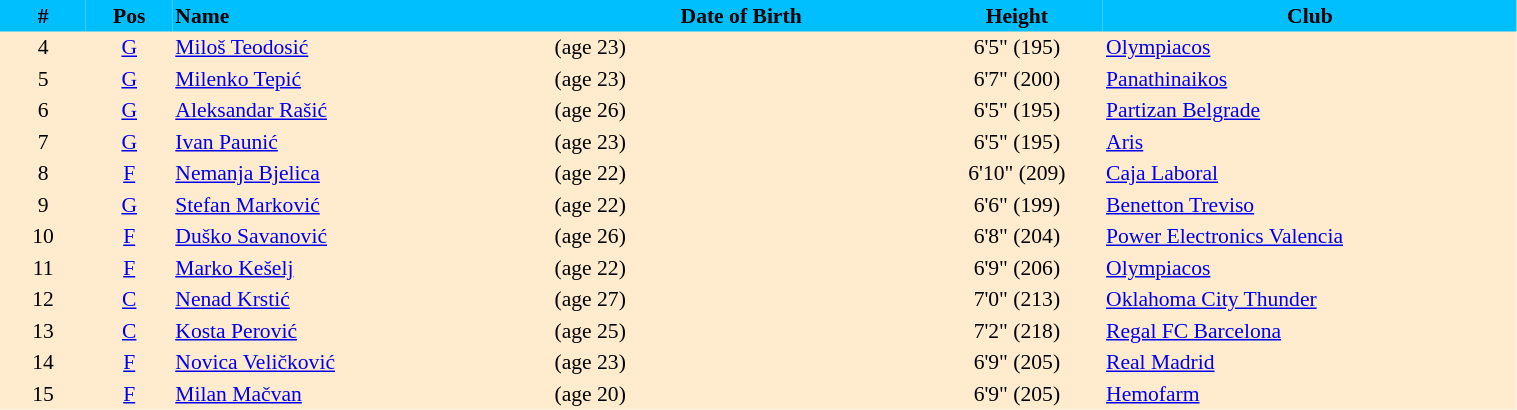<table border=0 cellpadding=2 cellspacing=0  |- bgcolor=#FFECCE style="text-align:center; font-size:90%;" width=80%>
<tr bgcolor=#00BFFF>
<th width=5%>#</th>
<th width=5%>Pos</th>
<th width=22% align=left>Name</th>
<th width=22%>Date of Birth</th>
<th width=10%>Height</th>
<th width=24%>Club</th>
</tr>
<tr>
<td>4</td>
<td><a href='#'>G</a></td>
<td align=left><a href='#'>Miloš Teodosić</a></td>
<td align=left> (age 23)</td>
<td>6'5" (195)</td>
<td align=left> <a href='#'>Olympiacos</a></td>
</tr>
<tr>
<td>5</td>
<td><a href='#'>G</a></td>
<td align=left><a href='#'>Milenko Tepić</a></td>
<td align=left> (age 23)</td>
<td>6'7" (200)</td>
<td align=left> <a href='#'>Panathinaikos</a></td>
</tr>
<tr>
<td>6</td>
<td><a href='#'>G</a></td>
<td align=left><a href='#'>Aleksandar Rašić</a></td>
<td align=left> (age 26)</td>
<td>6'5" (195)</td>
<td align=left> <a href='#'>Partizan Belgrade</a></td>
</tr>
<tr>
<td>7</td>
<td><a href='#'>G</a></td>
<td align=left><a href='#'>Ivan Paunić</a></td>
<td align=left> (age 23)</td>
<td>6'5" (195)</td>
<td align=left> <a href='#'>Aris</a></td>
</tr>
<tr>
<td>8</td>
<td><a href='#'>F</a></td>
<td align=left><a href='#'>Nemanja Bjelica</a></td>
<td align=left> (age 22)</td>
<td>6'10" (209)</td>
<td align=left> <a href='#'>Caja Laboral</a></td>
</tr>
<tr>
<td>9</td>
<td><a href='#'>G</a></td>
<td align=left><a href='#'>Stefan Marković</a></td>
<td align=left> (age 22)</td>
<td>6'6" (199)</td>
<td align=left> <a href='#'>Benetton Treviso</a></td>
</tr>
<tr>
<td>10</td>
<td><a href='#'>F</a></td>
<td align=left><a href='#'>Duško Savanović</a></td>
<td align=left> (age 26)</td>
<td>6'8" (204)</td>
<td align=left> <a href='#'>Power Electronics Valencia</a></td>
</tr>
<tr>
<td>11</td>
<td><a href='#'>F</a></td>
<td align=left><a href='#'>Marko Kešelj</a></td>
<td align=left> (age 22)</td>
<td>6'9" (206)</td>
<td align=left> <a href='#'>Olympiacos</a></td>
</tr>
<tr>
<td>12</td>
<td><a href='#'>C</a></td>
<td align=left><a href='#'>Nenad Krstić</a></td>
<td align=left> (age 27)</td>
<td>7'0" (213)</td>
<td align=left>  <a href='#'>Oklahoma City Thunder</a></td>
</tr>
<tr>
<td>13</td>
<td><a href='#'>C</a></td>
<td align=left><a href='#'>Kosta Perović</a></td>
<td align=left> (age 25)</td>
<td>7'2" (218)</td>
<td align=left> <a href='#'>Regal FC Barcelona</a></td>
</tr>
<tr>
<td>14</td>
<td><a href='#'>F</a></td>
<td align=left><a href='#'>Novica Veličković</a></td>
<td align=left> (age 23)</td>
<td>6'9" (205)</td>
<td align=left> <a href='#'>Real Madrid</a></td>
</tr>
<tr>
<td>15</td>
<td><a href='#'>F</a></td>
<td align=left><a href='#'>Milan Mačvan</a></td>
<td align=left> (age 20)</td>
<td>6'9" (205)</td>
<td align=left> <a href='#'>Hemofarm</a></td>
</tr>
</table>
